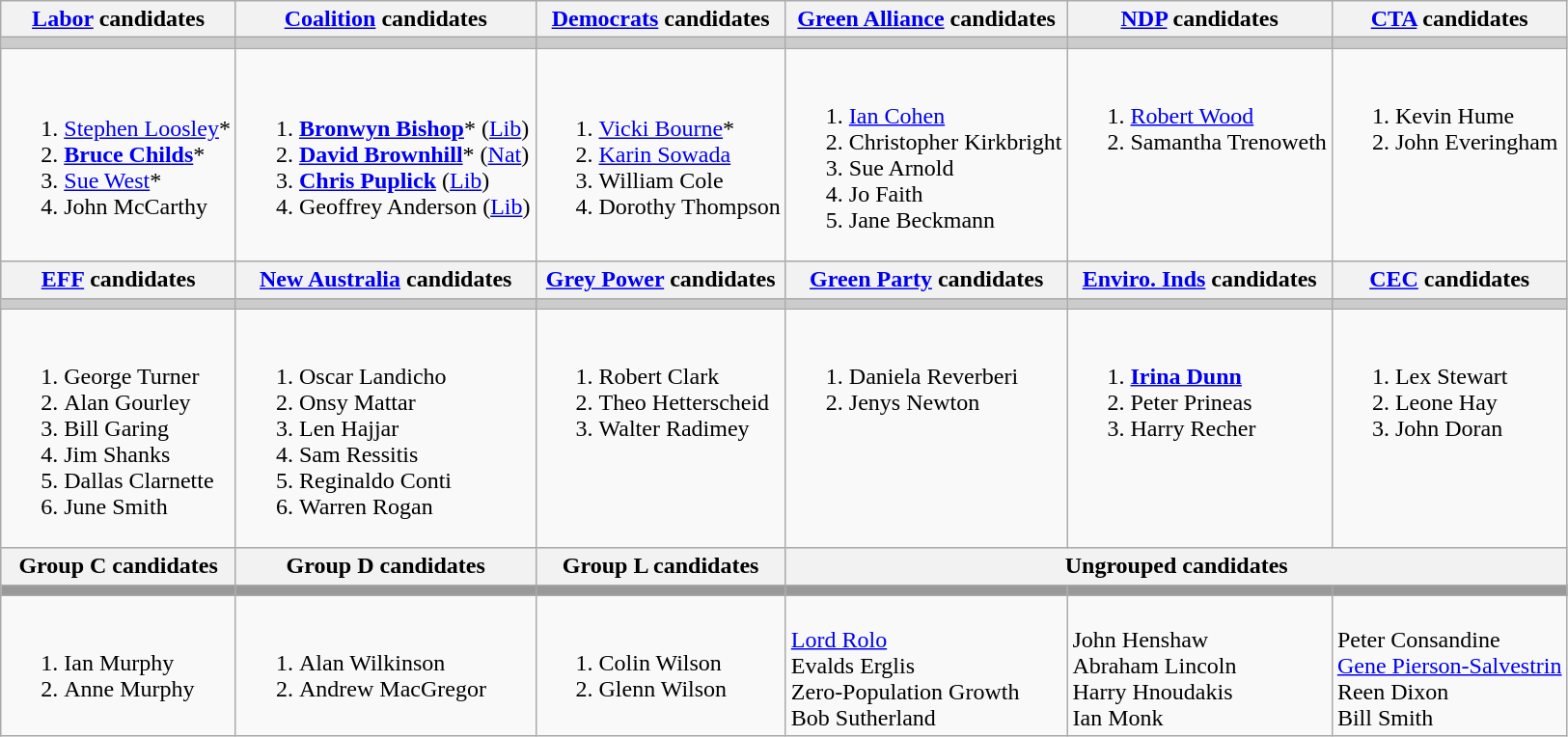<table class="wikitable">
<tr>
<th><a href='#'>Labor</a> candidates</th>
<th><a href='#'>Coalition</a> candidates</th>
<th><a href='#'>Democrats</a> candidates</th>
<th><a href='#'>Green Alliance</a> candidates</th>
<th><a href='#'>NDP</a> candidates</th>
<th><a href='#'>CTA</a> candidates</th>
</tr>
<tr bgcolor="#cccccc">
<td></td>
<td></td>
<td></td>
<td></td>
<td></td>
<td></td>
</tr>
<tr>
<td><br><ol><li><a href='#'>Stephen Loosley</a>*</li><li><strong><a href='#'>Bruce Childs</a></strong>*</li><li><a href='#'>Sue West</a>*</li><li>John McCarthy</li></ol></td>
<td><br><ol><li><strong><a href='#'>Bronwyn Bishop</a></strong>* (<a href='#'>Lib</a>)</li><li><strong><a href='#'>David Brownhill</a></strong>* (<a href='#'>Nat</a>)</li><li><strong><a href='#'>Chris Puplick</a></strong> (<a href='#'>Lib</a>)</li><li>Geoffrey Anderson (<a href='#'>Lib</a>)</li></ol></td>
<td><br><ol><li><a href='#'>Vicki Bourne</a>*</li><li><a href='#'>Karin Sowada</a></li><li>William Cole</li><li>Dorothy Thompson</li></ol></td>
<td valign=top><br><ol><li><a href='#'>Ian Cohen</a></li><li>Christopher Kirkbright</li><li>Sue Arnold</li><li>Jo Faith</li><li>Jane Beckmann</li></ol></td>
<td valign=top><br><ol><li><a href='#'>Robert Wood</a></li><li>Samantha Trenoweth</li></ol></td>
<td valign=top><br><ol><li>Kevin Hume</li><li>John Everingham</li></ol></td>
</tr>
<tr bgcolor="#cccccc">
<th><a href='#'>EFF</a> candidates</th>
<th><a href='#'>New Australia</a> candidates</th>
<th><a href='#'>Grey Power</a> candidates</th>
<th><a href='#'>Green Party</a> candidates</th>
<th><a href='#'>Enviro. Inds</a> candidates</th>
<th><a href='#'>CEC</a> candidates</th>
</tr>
<tr bgcolor="#cccccc">
<td></td>
<td></td>
<td></td>
<td></td>
<td></td>
<td></td>
</tr>
<tr>
<td valign=top><br><ol><li>George Turner</li><li>Alan Gourley</li><li>Bill Garing</li><li>Jim Shanks</li><li>Dallas Clarnette</li><li>June Smith</li></ol></td>
<td valign=top><br><ol><li>Oscar Landicho</li><li>Onsy Mattar</li><li>Len Hajjar</li><li>Sam Ressitis</li><li>Reginaldo Conti</li><li>Warren Rogan</li></ol></td>
<td valign=top><br><ol><li>Robert Clark</li><li>Theo Hetterscheid</li><li>Walter Radimey</li></ol></td>
<td valign=top><br><ol><li>Daniela Reverberi</li><li>Jenys Newton</li></ol></td>
<td valign=top><br><ol><li><strong><a href='#'>Irina Dunn</a></strong></li><li>Peter Prineas</li><li>Harry Recher</li></ol></td>
<td valign=top><br><ol><li>Lex Stewart</li><li>Leone Hay</li><li>John Doran</li></ol></td>
</tr>
<tr bgcolor="#cccccc">
<th>Group C candidates</th>
<th>Group D candidates</th>
<th>Group L candidates</th>
<th colspan="3">Ungrouped candidates</th>
</tr>
<tr bgcolor="#cccccc">
<td bgcolor="#999999"></td>
<td bgcolor="#999999"></td>
<td bgcolor="#999999"></td>
<td bgcolor="#999999"></td>
<td bgcolor="#999999"></td>
<td bgcolor="#999999"></td>
</tr>
<tr>
<td valign=top><br><ol><li>Ian Murphy</li><li>Anne Murphy</li></ol></td>
<td valign=top><br><ol><li>Alan Wilkinson</li><li>Andrew MacGregor</li></ol></td>
<td valign=top><br><ol><li>Colin Wilson</li><li>Glenn Wilson</li></ol></td>
<td valign=top><br><a href='#'>Lord Rolo</a><br>
Evalds Erglis<br>
Zero-Population Growth<br>
Bob Sutherland</td>
<td valign=top><br>John Henshaw<br>
Abraham Lincoln<br>
Harry Hnoudakis<br>
Ian Monk</td>
<td valign=top><br>Peter Consandine<br>
<a href='#'>Gene Pierson-Salvestrin</a><br>
Reen Dixon<br>
Bill Smith</td>
</tr>
</table>
